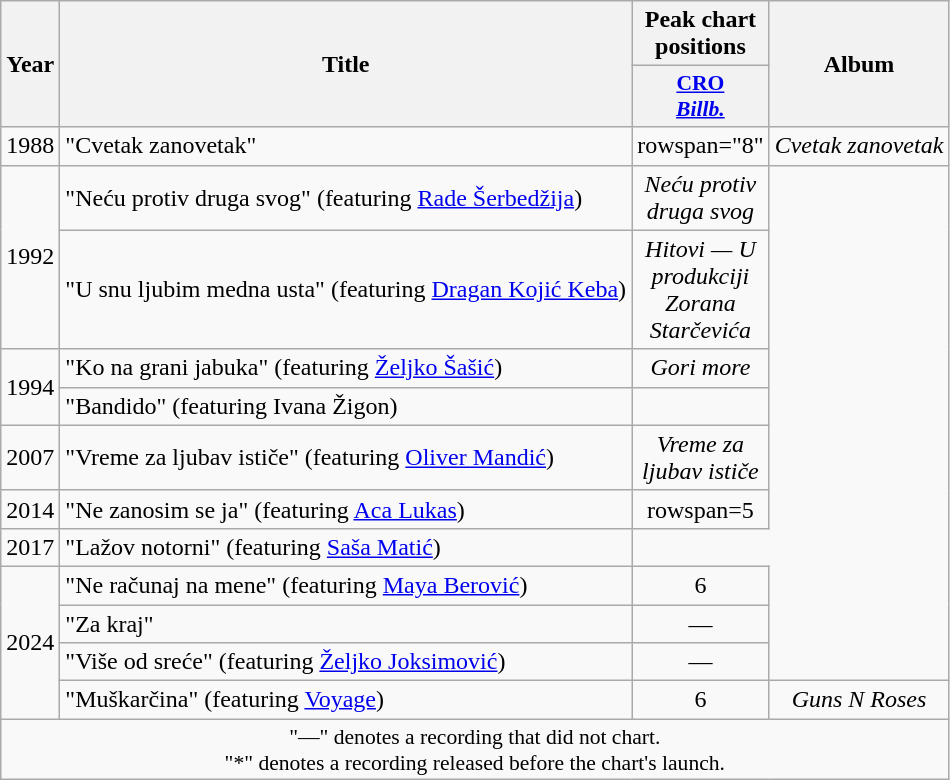<table class="wikitable plainrowheaders" style="text-align: center;">
<tr>
<th scope="col" rowspan="2">Year</th>
<th scope="col" rowspan="2">Title</th>
<th scope="col" colspan="1">Peak chart positions</th>
<th scope="col" rowspan="2">Album</th>
</tr>
<tr>
<th scope="col" style="width:2.5em;font-size:90%;"><a href='#'>CRO<br><em>Billb.</em></a><br></th>
</tr>
<tr>
<td>1988</td>
<td align=left>"Cvetak zanovetak"</td>
<td>rowspan="8" </td>
<td><em>Cvetak zanovetak</em></td>
</tr>
<tr>
<td rowspan=2>1992</td>
<td align=left>"Neću protiv druga svog" (featuring <a href='#'>Rade Šerbedžija</a>)</td>
<td><em>Neću protiv druga svog</em></td>
</tr>
<tr>
<td align=left>"U snu ljubim medna usta" (featuring <a href='#'>Dragan Kojić Keba</a>)</td>
<td><em>Hitovi — U produkciji Zorana Starčevića</em></td>
</tr>
<tr>
<td rowspan=2>1994</td>
<td align=left>"Ko na grani jabuka" (featuring <a href='#'>Željko Šašić</a>)</td>
<td><em>Gori more</em></td>
</tr>
<tr>
<td align=left>"Bandido" (featuring Ivana Žigon)</td>
<td></td>
</tr>
<tr>
<td>2007</td>
<td align=left>"Vreme za ljubav ističe" (featuring <a href='#'>Oliver Mandić</a>)</td>
<td><em>Vreme za ljubav ističe</em></td>
</tr>
<tr>
<td>2014</td>
<td align=left>"Ne zanosim se ja" (featuring <a href='#'>Aca Lukas</a>)</td>
<td>rowspan=5 </td>
</tr>
<tr>
<td>2017</td>
<td align=left>"Lažov notorni" (featuring <a href='#'>Saša Matić</a>)</td>
</tr>
<tr>
<td rowspan=4>2024</td>
<td align=left>"Ne računaj na mene" (featuring <a href='#'>Maya Berović</a>)</td>
<td>6</td>
</tr>
<tr>
<td align=left>"Za kraj"</td>
<td>—</td>
</tr>
<tr>
<td align=left>"Više od sreće" (featuring <a href='#'>Željko Joksimović</a>)</td>
<td>—</td>
</tr>
<tr>
<td align=left>"Muškarčina" (featuring <a href='#'>Voyage</a>)</td>
<td>6</td>
<td><em>Guns N Roses</em></td>
</tr>
<tr>
<td colspan="4" style="font-size:90%">"—" denotes a recording that did not chart.<br>"*" denotes a recording released before the chart's launch.</td>
</tr>
</table>
